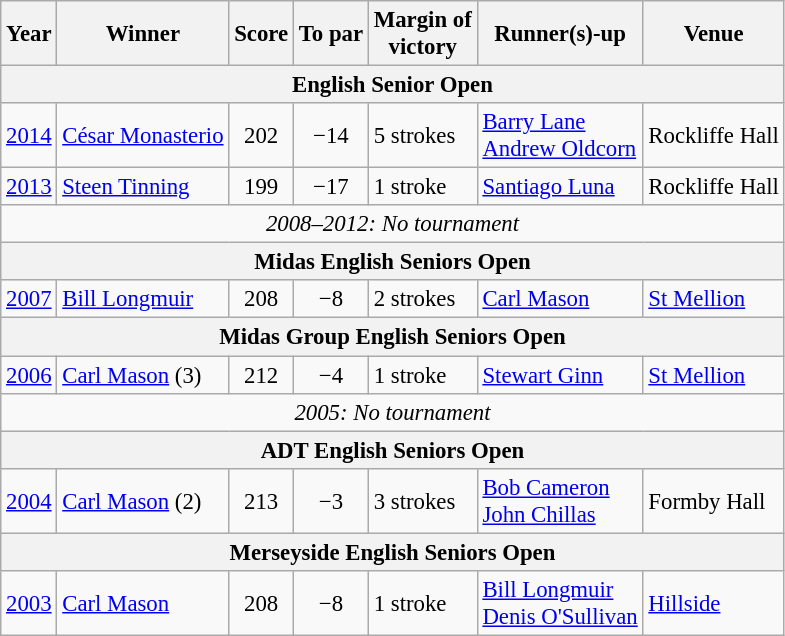<table class="wikitable" style="font-size:95%">
<tr>
<th>Year</th>
<th>Winner</th>
<th>Score</th>
<th>To par</th>
<th>Margin of<br>victory</th>
<th>Runner(s)-up</th>
<th>Venue</th>
</tr>
<tr>
<th colspan=8>English Senior Open</th>
</tr>
<tr>
<td><a href='#'>2014</a></td>
<td> <a href='#'>César Monasterio</a></td>
<td align=center>202</td>
<td align=center>−14</td>
<td>5 strokes</td>
<td> <a href='#'>Barry Lane</a><br> <a href='#'>Andrew Oldcorn</a></td>
<td>Rockliffe Hall</td>
</tr>
<tr>
<td><a href='#'>2013</a></td>
<td> <a href='#'>Steen Tinning</a></td>
<td align=center>199</td>
<td align=center>−17</td>
<td>1 stroke</td>
<td> <a href='#'>Santiago Luna</a></td>
<td>Rockliffe Hall</td>
</tr>
<tr>
<td colspan=8 align=center><em>2008–2012: No tournament</em></td>
</tr>
<tr>
<th colspan=8>Midas English Seniors Open</th>
</tr>
<tr>
<td><a href='#'>2007</a></td>
<td> <a href='#'>Bill Longmuir</a></td>
<td align=center>208</td>
<td align=center>−8</td>
<td>2 strokes</td>
<td> <a href='#'>Carl Mason</a></td>
<td><a href='#'>St Mellion</a></td>
</tr>
<tr>
<th colspan=8>Midas Group English Seniors Open</th>
</tr>
<tr>
<td><a href='#'>2006</a></td>
<td> <a href='#'>Carl Mason</a> (3)</td>
<td align=center>212</td>
<td align=center>−4</td>
<td>1 stroke</td>
<td> <a href='#'>Stewart Ginn</a></td>
<td><a href='#'>St Mellion</a></td>
</tr>
<tr>
<td colspan=8 align=center><em>2005: No tournament</em></td>
</tr>
<tr>
<th colspan=8>ADT English Seniors Open</th>
</tr>
<tr>
<td><a href='#'>2004</a></td>
<td> <a href='#'>Carl Mason</a> (2)</td>
<td align=center>213</td>
<td align=center>−3</td>
<td>3 strokes</td>
<td> <a href='#'>Bob Cameron</a><br> <a href='#'>John Chillas</a></td>
<td>Formby Hall</td>
</tr>
<tr>
<th colspan=8>Merseyside English Seniors Open</th>
</tr>
<tr>
<td><a href='#'>2003</a></td>
<td> <a href='#'>Carl Mason</a></td>
<td align=center>208</td>
<td align=center>−8</td>
<td>1 stroke</td>
<td> <a href='#'>Bill Longmuir</a><br> <a href='#'>Denis O'Sullivan</a></td>
<td><a href='#'>Hillside</a></td>
</tr>
</table>
